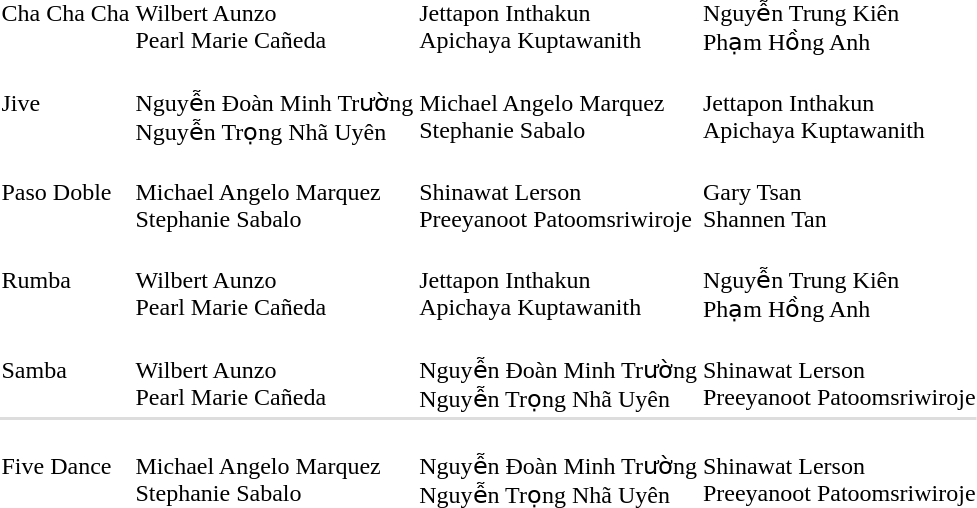<table>
<tr>
<td>Cha Cha Cha</td>
<td><br>Wilbert Aunzo<br>Pearl Marie Cañeda</td>
<td><br>Jettapon Inthakun<br>Apichaya Kuptawanith</td>
<td><br>Nguyễn Trung Kiên<br>Phạm Hồng Anh</td>
</tr>
<tr>
<td>Jive</td>
<td><br>Nguyễn Đoàn Minh Trường<br>Nguyễn Trọng Nhã Uyên</td>
<td><br>Michael Angelo Marquez<br>Stephanie Sabalo</td>
<td><br>Jettapon Inthakun<br>Apichaya Kuptawanith</td>
</tr>
<tr>
<td>Paso Doble</td>
<td><br>Michael Angelo Marquez<br>Stephanie Sabalo</td>
<td><br>Shinawat Lerson<br>Preeyanoot Patoomsriwiroje</td>
<td><br>Gary Tsan<br>Shannen Tan</td>
</tr>
<tr>
<td>Rumba</td>
<td><br>Wilbert Aunzo<br>Pearl Marie Cañeda</td>
<td><br>Jettapon Inthakun<br>Apichaya Kuptawanith</td>
<td><br>Nguyễn Trung Kiên<br>Phạm Hồng Anh</td>
</tr>
<tr>
<td>Samba</td>
<td><br>Wilbert Aunzo<br>Pearl Marie Cañeda</td>
<td><br>Nguyễn Đoàn Minh Trường<br>Nguyễn Trọng Nhã Uyên</td>
<td><br>Shinawat Lerson<br>Preeyanoot Patoomsriwiroje</td>
</tr>
<tr style="background:#dddddd;">
<td colspan=7></td>
</tr>
<tr>
<td>Five Dance</td>
<td><br>Michael Angelo Marquez <br>Stephanie Sabalo</td>
<td><br>Nguyễn Đoàn Minh Trường<br>Nguyễn Trọng Nhã Uyên</td>
<td><br>Shinawat Lerson<br>Preeyanoot Patoomsriwiroje</td>
</tr>
</table>
